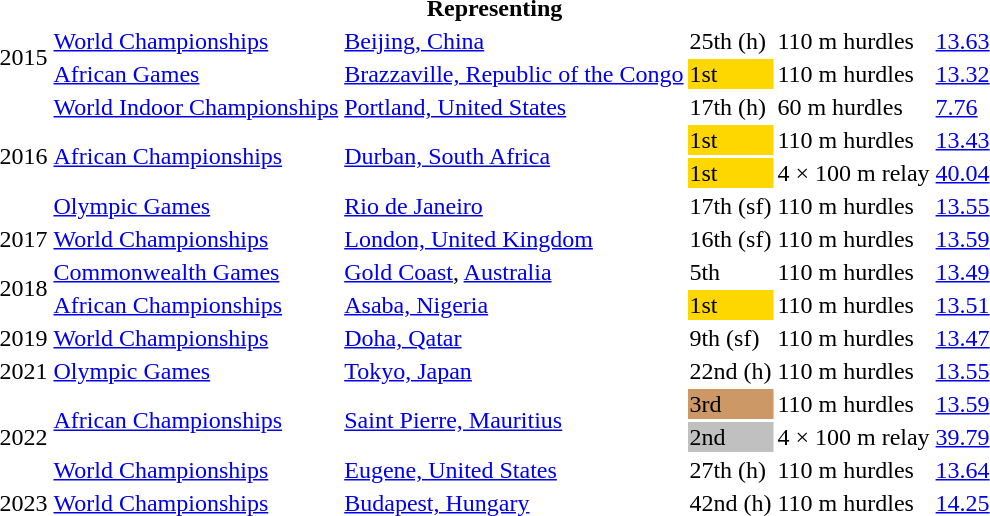<table>
<tr>
<th colspan="6">Representing </th>
</tr>
<tr>
<td rowspan=2>2015</td>
<td><a href='#'>World Championships</a></td>
<td><a href='#'>Beijing, China</a></td>
<td>25th (h)</td>
<td>110 m hurdles</td>
<td><a href='#'>13.63</a></td>
</tr>
<tr>
<td><a href='#'>African Games</a></td>
<td><a href='#'>Brazzaville, Republic of the Congo</a></td>
<td bgcolor=gold>1st</td>
<td>110 m hurdles</td>
<td><a href='#'>13.32</a></td>
</tr>
<tr>
<td rowspan=4>2016</td>
<td><a href='#'>World Indoor Championships</a></td>
<td><a href='#'>Portland, United States</a></td>
<td>17th (h)</td>
<td>60 m hurdles</td>
<td><a href='#'>7.76</a></td>
</tr>
<tr>
<td rowspan=2><a href='#'>African Championships</a></td>
<td rowspan=2><a href='#'>Durban, South Africa</a></td>
<td bgcolor=gold>1st</td>
<td>110 m hurdles</td>
<td><a href='#'>13.43</a></td>
</tr>
<tr>
<td bgcolor=gold>1st</td>
<td>4 × 100 m relay</td>
<td><a href='#'>40.04</a></td>
</tr>
<tr>
<td><a href='#'>Olympic Games</a></td>
<td><a href='#'>Rio de Janeiro</a></td>
<td>17th (sf)</td>
<td>110 m hurdles</td>
<td><a href='#'>13.55</a></td>
</tr>
<tr>
<td>2017</td>
<td><a href='#'>World Championships</a></td>
<td><a href='#'>London, United Kingdom</a></td>
<td>16th (sf)</td>
<td>110 m hurdles</td>
<td><a href='#'>13.59</a></td>
</tr>
<tr>
<td rowspan=2>2018</td>
<td><a href='#'>Commonwealth Games</a></td>
<td><a href='#'>Gold Coast</a>, <a href='#'>Australia</a></td>
<td>5th</td>
<td>110 m hurdles</td>
<td><a href='#'>13.49</a></td>
</tr>
<tr>
<td><a href='#'>African Championships</a></td>
<td><a href='#'>Asaba, Nigeria</a></td>
<td bgcolor=gold>1st</td>
<td>110 m hurdles</td>
<td><a href='#'>13.51</a></td>
</tr>
<tr>
<td>2019</td>
<td><a href='#'>World Championships</a></td>
<td><a href='#'>Doha, Qatar</a></td>
<td>9th (sf)</td>
<td>110 m hurdles</td>
<td><a href='#'>13.47</a></td>
</tr>
<tr>
<td>2021</td>
<td><a href='#'>Olympic Games</a></td>
<td><a href='#'>Tokyo, Japan</a></td>
<td>22nd (h)</td>
<td>110 m hurdles</td>
<td><a href='#'>13.55</a></td>
</tr>
<tr>
<td rowspan=3>2022</td>
<td rowspan=2><a href='#'>African Championships</a></td>
<td rowspan=2><a href='#'>Saint Pierre, Mauritius</a></td>
<td bgcolor=cc9966>3rd</td>
<td>110 m hurdles</td>
<td><a href='#'>13.59</a></td>
</tr>
<tr>
<td bgcolor=silver>2nd</td>
<td>4 × 100 m relay</td>
<td><a href='#'>39.79</a></td>
</tr>
<tr>
<td><a href='#'>World Championships</a></td>
<td><a href='#'>Eugene, United States</a></td>
<td>27th (h)</td>
<td>110 m hurdles</td>
<td><a href='#'>13.64</a></td>
</tr>
<tr>
<td>2023</td>
<td><a href='#'>World Championships</a></td>
<td><a href='#'>Budapest, Hungary</a></td>
<td>42nd (h)</td>
<td>110 m hurdles</td>
<td><a href='#'>14.25</a></td>
</tr>
</table>
